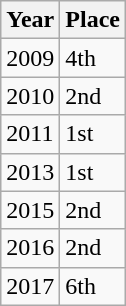<table class="wikitable">
<tr>
<th>Year</th>
<th>Place</th>
</tr>
<tr>
<td>2009</td>
<td>4th</td>
</tr>
<tr>
<td>2010</td>
<td>2nd</td>
</tr>
<tr>
<td>2011</td>
<td>1st</td>
</tr>
<tr>
<td>2013</td>
<td>1st</td>
</tr>
<tr>
<td>2015</td>
<td>2nd</td>
</tr>
<tr>
<td>2016</td>
<td>2nd</td>
</tr>
<tr>
<td>2017</td>
<td>6th</td>
</tr>
</table>
